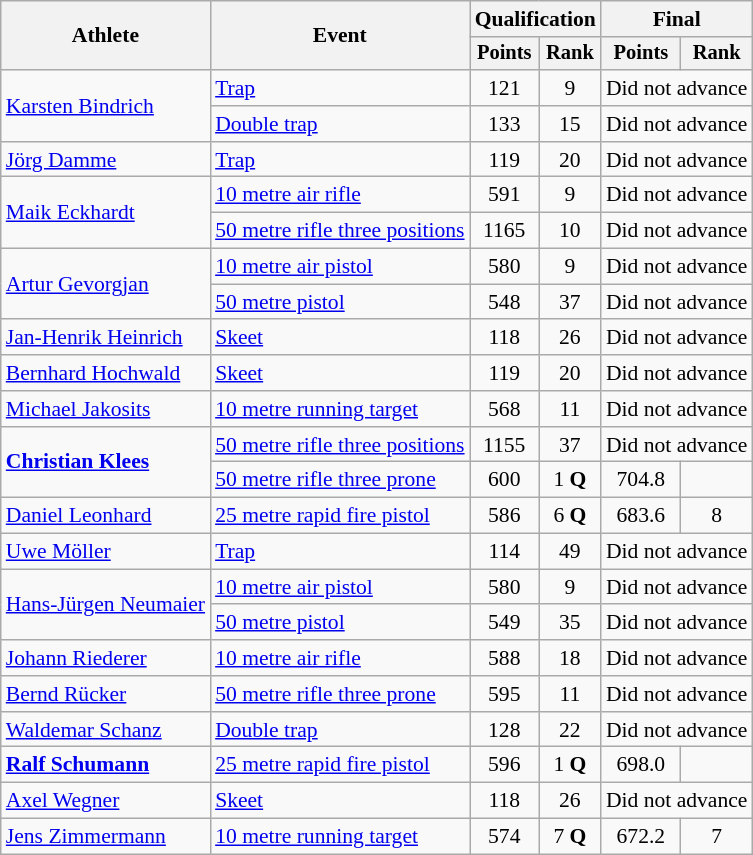<table class="wikitable" style="font-size:90%">
<tr>
<th rowspan="2">Athlete</th>
<th rowspan="2">Event</th>
<th colspan=2>Qualification</th>
<th colspan=2>Final</th>
</tr>
<tr style="font-size:95%">
<th>Points</th>
<th>Rank</th>
<th>Points</th>
<th>Rank</th>
</tr>
<tr align=center>
<td align=left rowspan=2><a href='#'>Karsten Bindrich</a></td>
<td align=left><a href='#'>Trap</a></td>
<td>121</td>
<td>9</td>
<td colspan=2>Did not advance</td>
</tr>
<tr align=center>
<td align=left><a href='#'>Double trap</a></td>
<td>133</td>
<td>15</td>
<td colspan=2>Did not advance</td>
</tr>
<tr align=center>
<td align=left><a href='#'>Jörg Damme</a></td>
<td align=left><a href='#'>Trap</a></td>
<td>119</td>
<td>20</td>
<td colspan=2>Did not advance</td>
</tr>
<tr align=center>
<td align=left rowspan=2><a href='#'>Maik Eckhardt</a></td>
<td align=left><a href='#'>10 metre air rifle</a></td>
<td>591</td>
<td>9</td>
<td colspan=2>Did not advance</td>
</tr>
<tr align=center>
<td align=left><a href='#'>50 metre rifle three positions</a></td>
<td>1165</td>
<td>10</td>
<td colspan=2>Did not advance</td>
</tr>
<tr align=center>
<td align=left rowspan=2><a href='#'>Artur Gevorgjan</a></td>
<td align=left><a href='#'>10 metre air pistol</a></td>
<td>580</td>
<td>9</td>
<td colspan=2>Did not advance</td>
</tr>
<tr align=center>
<td align=left><a href='#'>50 metre pistol</a></td>
<td>548</td>
<td>37</td>
<td colspan=2>Did not advance</td>
</tr>
<tr align=center>
<td align=left><a href='#'>Jan-Henrik Heinrich</a></td>
<td align=left><a href='#'>Skeet</a></td>
<td>118</td>
<td>26</td>
<td colspan=2>Did not advance</td>
</tr>
<tr align=center>
<td align=left><a href='#'>Bernhard Hochwald</a></td>
<td align=left><a href='#'>Skeet</a></td>
<td>119</td>
<td>20</td>
<td colspan=2>Did not advance</td>
</tr>
<tr align=center>
<td align=left><a href='#'>Michael Jakosits</a></td>
<td align=left><a href='#'>10 metre running target</a></td>
<td>568</td>
<td>11</td>
<td colspan=2>Did not advance</td>
</tr>
<tr align=center>
<td align=left rowspan=2><strong><a href='#'>Christian Klees</a></strong></td>
<td align=left><a href='#'>50 metre rifle three positions</a></td>
<td>1155</td>
<td>37</td>
<td colspan=2>Did not advance</td>
</tr>
<tr align=center>
<td align=left><a href='#'>50 metre rifle three prone</a></td>
<td>600</td>
<td>1 <strong>Q</strong></td>
<td>704.8</td>
<td></td>
</tr>
<tr align=center>
<td align=left><a href='#'>Daniel Leonhard</a></td>
<td align=left><a href='#'>25 metre rapid fire pistol</a></td>
<td>586</td>
<td>6 <strong>Q</strong></td>
<td>683.6</td>
<td>8</td>
</tr>
<tr align=center>
<td align=left><a href='#'>Uwe Möller</a></td>
<td align=left><a href='#'>Trap</a></td>
<td>114</td>
<td>49</td>
<td colspan=2>Did not advance</td>
</tr>
<tr align=center>
<td align=left rowspan=2><a href='#'>Hans-Jürgen Neumaier</a></td>
<td align=left><a href='#'>10 metre air pistol</a></td>
<td>580</td>
<td>9</td>
<td colspan=2>Did not advance</td>
</tr>
<tr align=center>
<td align=left><a href='#'>50 metre pistol</a></td>
<td>549</td>
<td>35</td>
<td colspan=2>Did not advance</td>
</tr>
<tr align=center>
<td align=left><a href='#'>Johann Riederer</a></td>
<td align=left><a href='#'>10 metre air rifle</a></td>
<td>588</td>
<td>18</td>
<td colspan=2>Did not advance</td>
</tr>
<tr align=center>
<td align=left><a href='#'>Bernd Rücker</a></td>
<td align=left><a href='#'>50 metre rifle three prone</a></td>
<td>595</td>
<td>11</td>
<td colspan=2>Did not advance</td>
</tr>
<tr align=center>
<td align=left><a href='#'>Waldemar Schanz</a></td>
<td align=left><a href='#'>Double trap</a></td>
<td>128</td>
<td>22</td>
<td colspan=2>Did not advance</td>
</tr>
<tr align=center>
<td align=left><strong><a href='#'>Ralf Schumann</a></strong></td>
<td align=left><a href='#'>25 metre rapid fire pistol</a></td>
<td>596</td>
<td>1 <strong>Q</strong></td>
<td>698.0</td>
<td></td>
</tr>
<tr align=center>
<td align=left><a href='#'>Axel Wegner</a></td>
<td align=left><a href='#'>Skeet</a></td>
<td>118</td>
<td>26</td>
<td colspan=2>Did not advance</td>
</tr>
<tr align=center>
<td align=left><a href='#'>Jens Zimmermann</a></td>
<td align=left><a href='#'>10 metre running target</a></td>
<td>574</td>
<td>7 <strong>Q</strong></td>
<td>672.2</td>
<td>7</td>
</tr>
</table>
